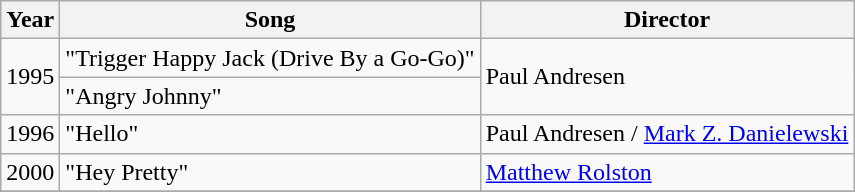<table class="wikitable">
<tr>
<th>Year</th>
<th>Song</th>
<th>Director</th>
</tr>
<tr>
<td rowspan="2">1995</td>
<td>"Trigger Happy Jack (Drive By a Go-Go)"</td>
<td rowspan="2">Paul Andresen</td>
</tr>
<tr>
<td>"Angry Johnny"</td>
</tr>
<tr>
<td>1996</td>
<td>"Hello"</td>
<td>Paul Andresen / <a href='#'>Mark Z. Danielewski</a></td>
</tr>
<tr>
<td>2000</td>
<td>"Hey Pretty"</td>
<td><a href='#'>Matthew Rolston</a></td>
</tr>
<tr>
</tr>
</table>
